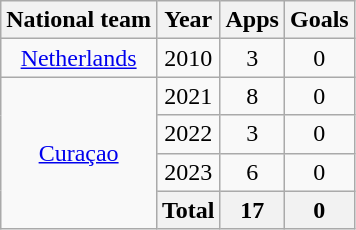<table class=wikitable style="text-align: center">
<tr>
<th>National team</th>
<th>Year</th>
<th>Apps</th>
<th>Goals</th>
</tr>
<tr>
<td rowspan="1"><a href='#'>Netherlands</a></td>
<td>2010</td>
<td>3</td>
<td>0</td>
</tr>
<tr>
<td rowspan="4"><a href='#'>Curaçao</a></td>
<td>2021</td>
<td>8</td>
<td>0</td>
</tr>
<tr>
<td>2022</td>
<td>3</td>
<td>0</td>
</tr>
<tr>
<td>2023</td>
<td>6</td>
<td>0</td>
</tr>
<tr>
<th colspan="1">Total</th>
<th>17</th>
<th>0</th>
</tr>
</table>
